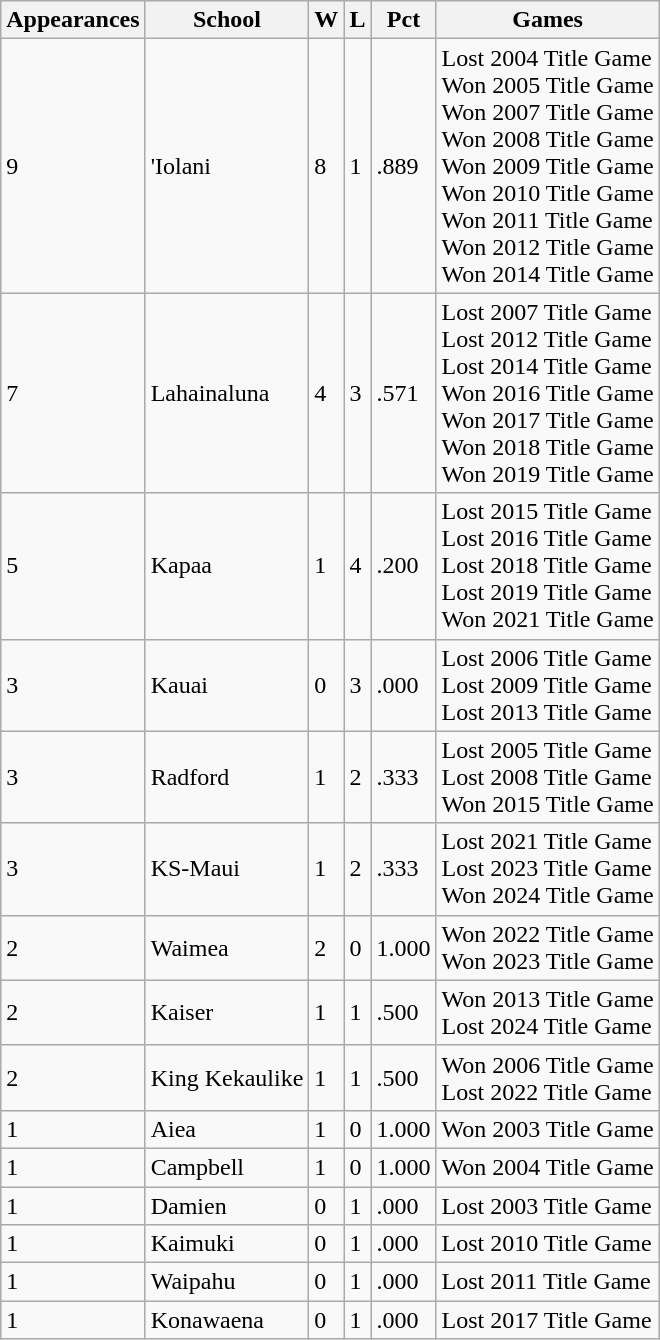<table class="wikitable sortable" border="1">
<tr>
<th>Appearances</th>
<th>School</th>
<th>W</th>
<th>L</th>
<th>Pct</th>
<th ! class="unsortable">Games</th>
</tr>
<tr>
<td>9</td>
<td>'Iolani</td>
<td>8</td>
<td>1</td>
<td>.889</td>
<td>Lost 2004 Title Game<br>Won 2005 Title Game<br>Won 2007 Title Game<br>Won 2008 Title Game<br>Won 2009 Title Game<br>Won 2010 Title Game<br>Won 2011 Title Game<br>Won 2012 Title Game<br>Won 2014 Title Game</td>
</tr>
<tr>
<td>7</td>
<td>Lahainaluna</td>
<td>4</td>
<td>3</td>
<td>.571</td>
<td>Lost 2007 Title Game<br>Lost 2012 Title Game<br>Lost 2014 Title Game<br>Won 2016 Title Game<br>Won 2017 Title Game<br>Won 2018 Title Game<br>Won 2019 Title Game</td>
</tr>
<tr>
<td>5</td>
<td>Kapaa</td>
<td>1</td>
<td>4</td>
<td>.200</td>
<td>Lost 2015 Title Game<br>Lost 2016 Title Game<br>Lost 2018 Title Game<br>Lost 2019 Title Game<br>Won 2021 Title Game</td>
</tr>
<tr>
<td>3</td>
<td>Kauai</td>
<td>0</td>
<td>3</td>
<td>.000</td>
<td>Lost 2006 Title Game<br>Lost 2009 Title Game<br>Lost 2013 Title Game</td>
</tr>
<tr>
<td>3</td>
<td>Radford</td>
<td>1</td>
<td>2</td>
<td>.333</td>
<td>Lost 2005 Title Game<br>Lost 2008 Title Game<br>Won 2015 Title Game</td>
</tr>
<tr>
<td>3</td>
<td>KS-Maui</td>
<td>1</td>
<td>2</td>
<td>.333</td>
<td>Lost 2021 Title Game<br>Lost 2023 Title Game<br>Won 2024 Title Game</td>
</tr>
<tr>
<td>2</td>
<td>Waimea</td>
<td>2</td>
<td>0</td>
<td>1.000</td>
<td>Won 2022 Title Game<br>Won 2023 Title Game</td>
</tr>
<tr>
<td>2</td>
<td>Kaiser</td>
<td>1</td>
<td>1</td>
<td>.500</td>
<td>Won 2013 Title Game<br>Lost 2024 Title Game</td>
</tr>
<tr>
<td>2</td>
<td>King Kekaulike</td>
<td>1</td>
<td>1</td>
<td>.500</td>
<td>Won 2006 Title Game<br>Lost 2022 Title Game</td>
</tr>
<tr>
<td>1</td>
<td>Aiea</td>
<td>1</td>
<td>0</td>
<td>1.000</td>
<td>Won 2003 Title Game</td>
</tr>
<tr>
<td>1</td>
<td>Campbell</td>
<td>1</td>
<td>0</td>
<td>1.000</td>
<td>Won 2004 Title Game</td>
</tr>
<tr>
<td>1</td>
<td>Damien</td>
<td>0</td>
<td>1</td>
<td>.000</td>
<td>Lost 2003 Title Game</td>
</tr>
<tr>
<td>1</td>
<td>Kaimuki</td>
<td>0</td>
<td>1</td>
<td>.000</td>
<td>Lost 2010 Title Game</td>
</tr>
<tr>
<td>1</td>
<td>Waipahu</td>
<td>0</td>
<td>1</td>
<td>.000</td>
<td>Lost 2011 Title Game</td>
</tr>
<tr>
<td>1</td>
<td>Konawaena</td>
<td>0</td>
<td>1</td>
<td>.000</td>
<td>Lost 2017 Title Game</td>
</tr>
</table>
